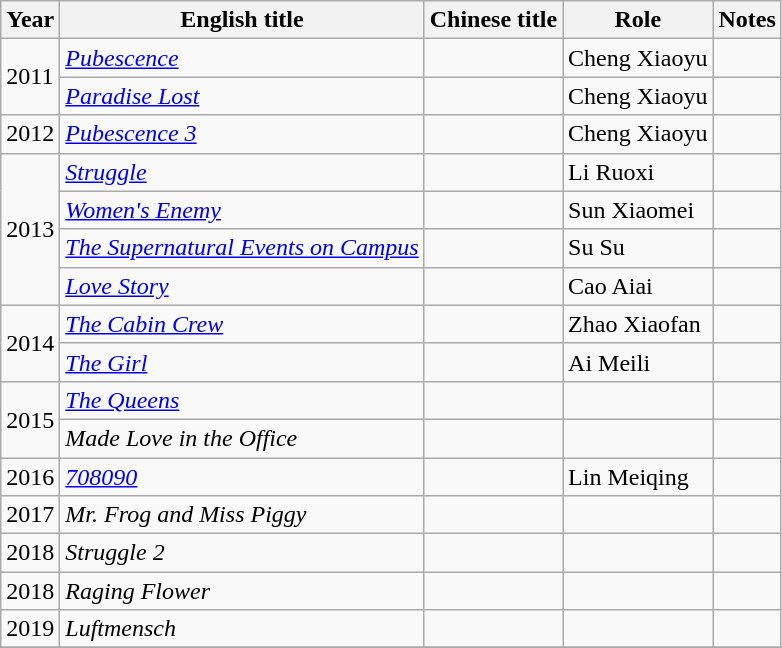<table class="wikitable">
<tr>
<th>Year</th>
<th>English title</th>
<th>Chinese title</th>
<th>Role</th>
<th>Notes</th>
</tr>
<tr>
<td rowspan="2">2011</td>
<td><em><a href='#'>Pubescence</a></em></td>
<td></td>
<td>Cheng Xiaoyu</td>
<td></td>
</tr>
<tr>
<td><em><a href='#'>Paradise Lost</a></em></td>
<td></td>
<td>Cheng Xiaoyu</td>
<td></td>
</tr>
<tr>
<td>2012</td>
<td><em><a href='#'>Pubescence 3</a></em></td>
<td></td>
<td>Cheng Xiaoyu</td>
<td></td>
</tr>
<tr>
<td rowspan="4">2013</td>
<td><em><a href='#'>Struggle</a></em></td>
<td></td>
<td>Li Ruoxi</td>
<td></td>
</tr>
<tr>
<td><em><a href='#'>Women's Enemy</a></em></td>
<td></td>
<td>Sun Xiaomei</td>
<td></td>
</tr>
<tr>
<td><em><a href='#'>The Supernatural Events on Campus</a></em></td>
<td></td>
<td>Su Su</td>
<td></td>
</tr>
<tr>
<td><em><a href='#'>Love Story</a></em></td>
<td></td>
<td>Cao Aiai</td>
<td></td>
</tr>
<tr>
<td rowspan="2">2014</td>
<td><em><a href='#'>The Cabin Crew</a></em></td>
<td></td>
<td>Zhao Xiaofan</td>
<td></td>
</tr>
<tr>
<td><em><a href='#'>The Girl</a></em></td>
<td></td>
<td>Ai Meili</td>
<td></td>
</tr>
<tr>
<td rowspan=2>2015</td>
<td><em><a href='#'>The Queens</a></em></td>
<td></td>
<td></td>
<td></td>
</tr>
<tr>
<td><em>Made Love in the Office</em></td>
<td></td>
<td></td>
<td></td>
</tr>
<tr>
<td>2016</td>
<td><em><a href='#'>708090</a></em></td>
<td></td>
<td>Lin Meiqing</td>
<td></td>
</tr>
<tr>
<td>2017</td>
<td><em>Mr. Frog and Miss Piggy</em></td>
<td></td>
<td></td>
<td></td>
</tr>
<tr>
<td>2018</td>
<td><em>Struggle 2</em></td>
<td></td>
<td></td>
<td></td>
</tr>
<tr>
<td>2018</td>
<td><em>Raging Flower</em></td>
<td></td>
<td></td>
<td></td>
</tr>
<tr>
<td>2019</td>
<td><em>Luftmensch</em></td>
<td></td>
<td></td>
<td></td>
</tr>
<tr>
</tr>
</table>
